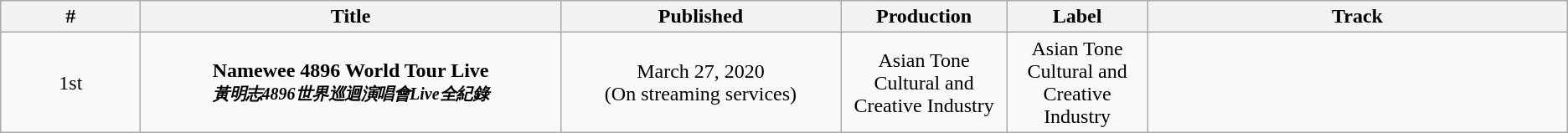<table class="wikitable" style="text-align:center">
<tr>
<th width="5%" align="center">#</th>
<th width="15%" align="center">Title</th>
<th width="10%" align="center">Published</th>
<th width="5%" align="center">Production</th>
<th width="5%" align="center">Label</th>
<th width="15%" align="center">Track</th>
</tr>
<tr>
<td>1st</td>
<td><strong>Namewee 4896 World Tour Live<strong><em><br><small>黃明志4896世界巡迴演唱會Live全紀錄</small><em></td>
<td>March 27, 2020 <br></em>(On streaming services)<em></td>
<td>Asian Tone Cultural and Creative Industry</td>
<td>Asian Tone Cultural and Creative Industry</td>
<td></td>
</tr>
</table>
